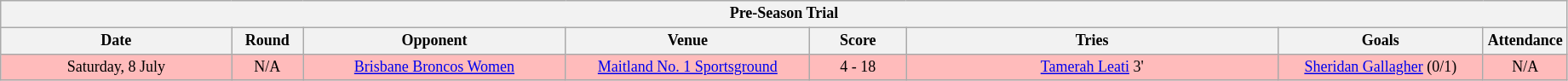<table class="wikitable" style="font-size:75%; text-align:center;">
<tr>
<th colspan="8">Pre-Season Trial</th>
</tr>
<tr>
<th width="175">Date</th>
<th width="50">Round</th>
<th width="200">Opponent</th>
<th width="185">Venue</th>
<th width="70">Score</th>
<th width="285">Tries</th>
<th width="155">Goals</th>
<th width="60">Attendance</th>
</tr>
<tr bgcolor=#FFBBBB>
<td>Saturday, 8 July</td>
<td>N/A</td>
<td> <a href='#'>Brisbane Broncos Women</a></td>
<td><a href='#'>Maitland No. 1 Sportsground</a></td>
<td>4 - 18</td>
<td><a href='#'>Tamerah Leati</a> 3'</td>
<td><a href='#'>Sheridan Gallagher</a> (0/1)</td>
<td>N/A</td>
</tr>
</table>
